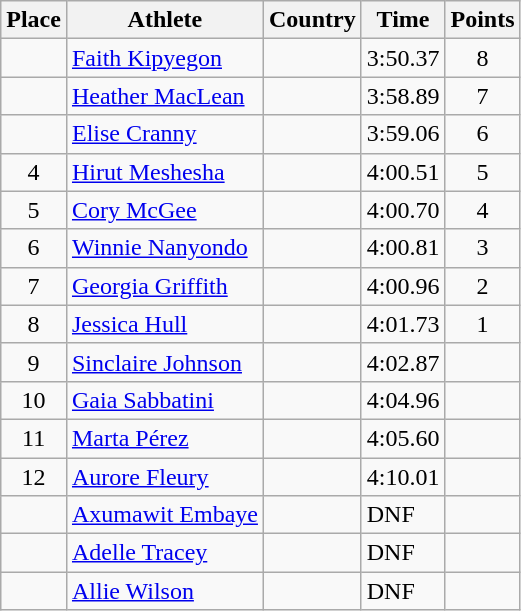<table class="wikitable">
<tr>
<th>Place</th>
<th>Athlete</th>
<th>Country</th>
<th>Time</th>
<th>Points</th>
</tr>
<tr>
<td align=center></td>
<td><a href='#'>Faith Kipyegon</a></td>
<td></td>
<td>3:50.37</td>
<td align=center>8</td>
</tr>
<tr>
<td align=center></td>
<td><a href='#'>Heather MacLean</a></td>
<td></td>
<td>3:58.89</td>
<td align=center>7</td>
</tr>
<tr>
<td align=center></td>
<td><a href='#'>Elise Cranny</a></td>
<td></td>
<td>3:59.06</td>
<td align=center>6</td>
</tr>
<tr>
<td align=center>4</td>
<td><a href='#'>Hirut Meshesha</a></td>
<td></td>
<td>4:00.51</td>
<td align=center>5</td>
</tr>
<tr>
<td align=center>5</td>
<td><a href='#'>Cory McGee</a></td>
<td></td>
<td>4:00.70</td>
<td align=center>4</td>
</tr>
<tr>
<td align=center>6</td>
<td><a href='#'>Winnie Nanyondo</a></td>
<td></td>
<td>4:00.81</td>
<td align=center>3</td>
</tr>
<tr>
<td align=center>7</td>
<td><a href='#'>Georgia Griffith</a></td>
<td></td>
<td>4:00.96</td>
<td align=center>2</td>
</tr>
<tr>
<td align=center>8</td>
<td><a href='#'>Jessica Hull</a></td>
<td></td>
<td>4:01.73</td>
<td align=center>1</td>
</tr>
<tr>
<td align=center>9</td>
<td><a href='#'>Sinclaire Johnson</a></td>
<td></td>
<td>4:02.87</td>
<td align=center></td>
</tr>
<tr>
<td align=center>10</td>
<td><a href='#'>Gaia Sabbatini</a></td>
<td></td>
<td>4:04.96</td>
<td align=center></td>
</tr>
<tr>
<td align=center>11</td>
<td><a href='#'>Marta Pérez</a></td>
<td></td>
<td>4:05.60</td>
<td align=center></td>
</tr>
<tr>
<td align=center>12</td>
<td><a href='#'>Aurore Fleury</a></td>
<td></td>
<td>4:10.01</td>
<td align=center></td>
</tr>
<tr>
<td align=center></td>
<td><a href='#'>Axumawit Embaye</a></td>
<td></td>
<td>DNF</td>
<td align=center></td>
</tr>
<tr>
<td align=center></td>
<td><a href='#'>Adelle Tracey</a></td>
<td></td>
<td>DNF</td>
<td align=center></td>
</tr>
<tr>
<td align=center></td>
<td><a href='#'>Allie Wilson</a></td>
<td></td>
<td>DNF</td>
<td align=center></td>
</tr>
</table>
